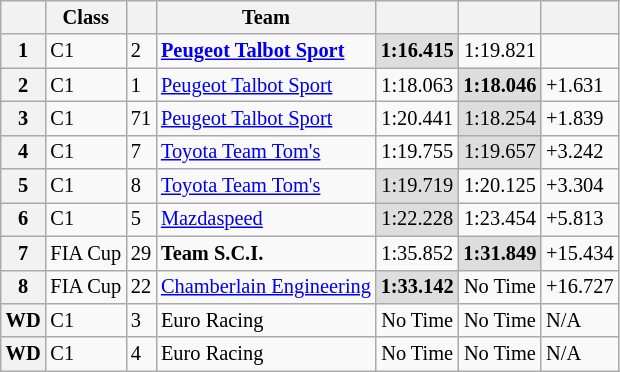<table class="wikitable sortable" style="font-size: 85%;">
<tr>
<th scope=col></th>
<th scope=col>Class</th>
<th scope=col></th>
<th scope=col>Team</th>
<th scope=col></th>
<th></th>
<th scope=col></th>
</tr>
<tr>
<th>1</th>
<td>C1</td>
<td>2</td>
<td><strong> <a href='#'>Peugeot Talbot Sport</a></strong></td>
<td align="center" style="background:#ddd;"><strong>1:16.415</strong></td>
<td align="center">1:19.821</td>
<td></td>
</tr>
<tr>
<th>2</th>
<td>C1</td>
<td>1</td>
<td> <a href='#'>Peugeot Talbot Sport</a></td>
<td align="center">1:18.063</td>
<td align="center" style="background:#ddd;"><strong>1:18.046</strong></td>
<td>+1.631</td>
</tr>
<tr>
<th>3</th>
<td>C1</td>
<td>71</td>
<td> <a href='#'>Peugeot Talbot Sport</a></td>
<td align="center">1:20.441</td>
<td align="center" style="background:#ddd;">1:18.254</td>
<td>+1.839</td>
</tr>
<tr>
<th>4</th>
<td>C1</td>
<td>7</td>
<td> <a href='#'>Toyota Team Tom's</a></td>
<td align="center">1:19.755</td>
<td align="center" style="background:#ddd;">1:19.657</td>
<td>+3.242</td>
</tr>
<tr>
<th>5</th>
<td>C1</td>
<td>8</td>
<td> <a href='#'>Toyota Team Tom's</a></td>
<td align="center" style="background:#ddd;">1:19.719</td>
<td align="center">1:20.125</td>
<td>+3.304</td>
</tr>
<tr>
<th>6</th>
<td>C1</td>
<td>5</td>
<td> <a href='#'>Mazdaspeed</a></td>
<td align="center" style="background:#ddd;">1:22.228</td>
<td align="center">1:23.454</td>
<td>+5.813</td>
</tr>
<tr>
<th>7</th>
<td>FIA Cup</td>
<td>29</td>
<td><strong> Team S.C.I.</strong></td>
<td align="center">1:35.852</td>
<td align="center" style="background:#ddd;"><strong>1:31.849</strong></td>
<td>+15.434</td>
</tr>
<tr>
<th>8</th>
<td>FIA Cup</td>
<td>22</td>
<td> <a href='#'>Chamberlain Engineering</a></td>
<td align="center" style="background:#ddd;"><strong>1:33.142</strong></td>
<td align="center">No Time</td>
<td>+16.727</td>
</tr>
<tr>
<th>WD</th>
<td>C1</td>
<td>3</td>
<td> Euro Racing</td>
<td align="center">No Time</td>
<td align="center">No Time</td>
<td>N/A</td>
</tr>
<tr>
<th>WD</th>
<td>C1</td>
<td>4</td>
<td> Euro Racing</td>
<td align="center">No Time</td>
<td align="center">No Time</td>
<td>N/A</td>
</tr>
</table>
